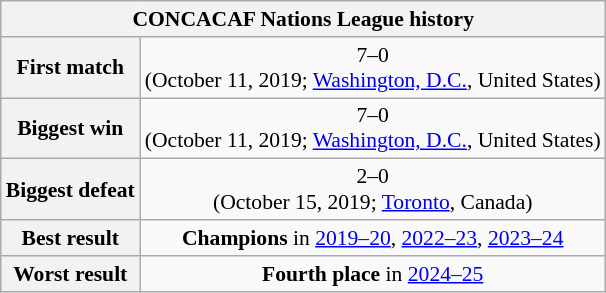<table class="wikitable collapsible collapsed" style="text-align: center;font-size:90%;">
<tr>
<th colspan=2>CONCACAF Nations League history</th>
</tr>
<tr>
<th>First match</th>
<td> 7–0 <br>(October 11, 2019; <a href='#'>Washington, D.C.</a>, United States)</td>
</tr>
<tr>
<th>Biggest win</th>
<td> 7–0 <br>(October 11, 2019; <a href='#'>Washington, D.C.</a>, United States)</td>
</tr>
<tr>
<th>Biggest defeat</th>
<td> 2–0 <br>(October 15, 2019; <a href='#'>Toronto</a>, Canada)</td>
</tr>
<tr>
<th>Best result</th>
<td><strong>Champions</strong> in <a href='#'>2019–20</a>, <a href='#'>2022–23</a>, <a href='#'>2023–24</a></td>
</tr>
<tr>
<th>Worst result</th>
<td><strong>Fourth place</strong> in <a href='#'>2024–25</a></td>
</tr>
</table>
